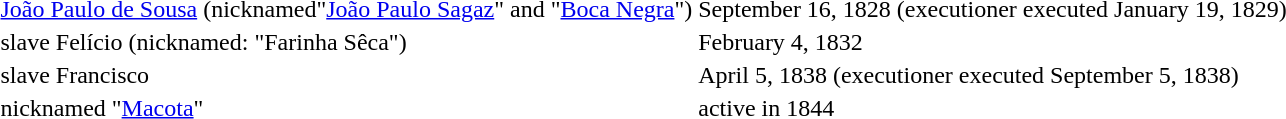<table>
<tr>
<td><a href='#'>João Paulo de Sousa</a> (nicknamed"<a href='#'>João Paulo Sagaz</a>" and "<a href='#'>Boca Negra</a>")</td>
<td>September 16, 1828 (executioner executed January 19, 1829)</td>
</tr>
<tr>
<td>slave Felício (nicknamed: "Farinha Sêca")</td>
<td>February 4, 1832</td>
</tr>
<tr>
<td>slave Francisco</td>
<td>April 5, 1838 (executioner executed September 5, 1838)</td>
</tr>
<tr>
<td>nicknamed "<a href='#'>Macota</a>"</td>
<td>active in 1844</td>
</tr>
</table>
